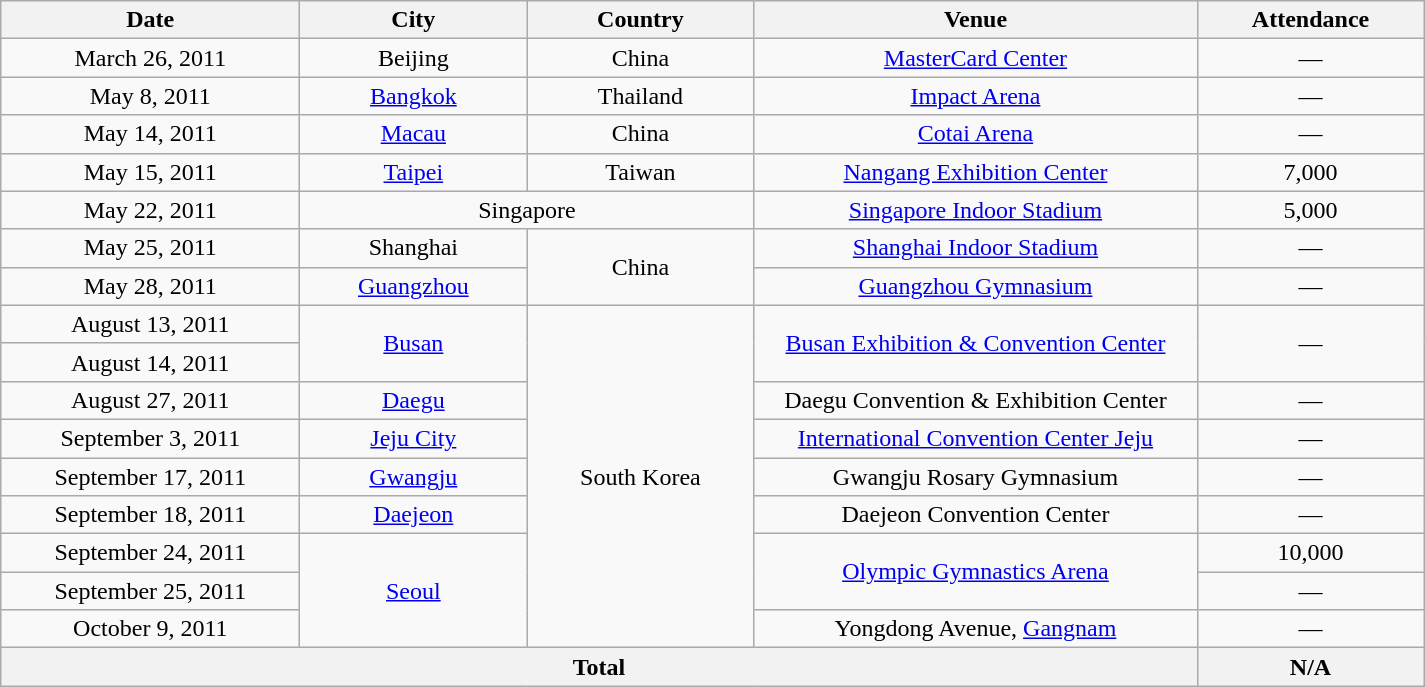<table class="wikitable" style="text-align:center;">
<tr>
<th scope="col" style="width:12em;">Date</th>
<th scope="col" style="width:9em;">City</th>
<th scope="col" style="width:9em;">Country</th>
<th scope="col" style="width:18em;">Venue</th>
<th scope="col" style="width:9em;">Attendance</th>
</tr>
<tr>
<td>March 26, 2011</td>
<td>Beijing</td>
<td>China</td>
<td><a href='#'>MasterCard Center</a></td>
<td>—</td>
</tr>
<tr>
<td>May 8, 2011</td>
<td><a href='#'>Bangkok</a></td>
<td>Thailand</td>
<td><a href='#'>Impact Arena</a></td>
<td>—</td>
</tr>
<tr>
<td>May 14, 2011</td>
<td><a href='#'>Macau</a></td>
<td>China</td>
<td><a href='#'>Cotai Arena</a></td>
<td>—</td>
</tr>
<tr>
<td>May 15, 2011</td>
<td><a href='#'>Taipei</a></td>
<td>Taiwan</td>
<td><a href='#'>Nangang Exhibition Center</a></td>
<td>7,000</td>
</tr>
<tr>
<td>May 22, 2011</td>
<td colspan="2">Singapore</td>
<td><a href='#'>Singapore Indoor Stadium</a></td>
<td>5,000</td>
</tr>
<tr>
<td>May 25, 2011</td>
<td>Shanghai</td>
<td rowspan="2">China</td>
<td><a href='#'>Shanghai Indoor Stadium</a></td>
<td>—</td>
</tr>
<tr>
<td>May 28, 2011</td>
<td><a href='#'>Guangzhou</a></td>
<td><a href='#'>Guangzhou Gymnasium</a></td>
<td>—</td>
</tr>
<tr>
<td>August 13, 2011</td>
<td rowspan="2"><a href='#'>Busan</a></td>
<td rowspan="9">South Korea</td>
<td rowspan="2"><a href='#'>Busan Exhibition & Convention Center</a></td>
<td rowspan="2">—</td>
</tr>
<tr>
<td>August 14, 2011</td>
</tr>
<tr>
<td>August 27, 2011</td>
<td><a href='#'>Daegu</a></td>
<td>Daegu Convention & Exhibition Center</td>
<td>—</td>
</tr>
<tr>
<td>September 3, 2011</td>
<td><a href='#'>Jeju City</a></td>
<td><a href='#'>International Convention Center Jeju</a></td>
<td>—</td>
</tr>
<tr>
<td>September 17, 2011</td>
<td><a href='#'>Gwangju</a></td>
<td>Gwangju Rosary Gymnasium</td>
<td>—</td>
</tr>
<tr>
<td>September 18, 2011</td>
<td><a href='#'>Daejeon</a></td>
<td>Daejeon Convention Center</td>
<td>—</td>
</tr>
<tr>
<td>September 24, 2011</td>
<td rowspan="3"><a href='#'>Seoul</a></td>
<td rowspan="2"><a href='#'>Olympic Gymnastics Arena</a></td>
<td>10,000</td>
</tr>
<tr>
<td>September 25, 2011</td>
<td>—</td>
</tr>
<tr>
<td>October 9, 2011</td>
<td>Yongdong Avenue, <a href='#'>Gangnam</a></td>
<td>—</td>
</tr>
<tr>
<th colspan="4">Total</th>
<th>N/A</th>
</tr>
</table>
